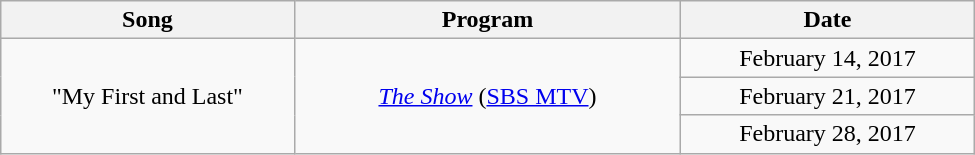<table class="wikitable" style="text-align:center; width:650px;">
<tr>
<th style="width:150px;">Song</th>
<th style="width:200px;">Program</th>
<th style="width:150px;">Date</th>
</tr>
<tr>
<td rowspan="3">"My First and Last"</td>
<td rowspan="3"><em><a href='#'>The Show</a></em> (<a href='#'>SBS MTV</a>)</td>
<td>February 14, 2017</td>
</tr>
<tr>
<td>February 21, 2017</td>
</tr>
<tr>
<td>February 28, 2017</td>
</tr>
</table>
